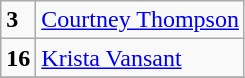<table class="wikitable">
<tr>
<td><strong>3</strong></td>
<td><a href='#'>Courtney Thompson</a></td>
</tr>
<tr>
<td><strong>16</strong></td>
<td><a href='#'>Krista Vansant</a></td>
</tr>
<tr>
</tr>
</table>
